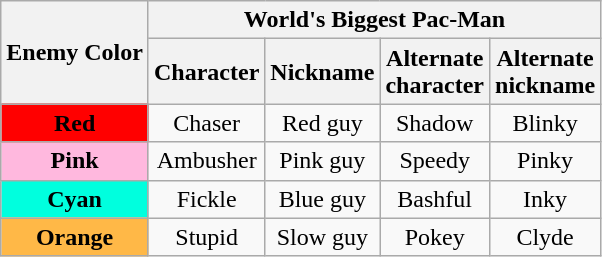<table class="wikitable">
<tr>
<th rowspan=2>Enemy Color</th>
<th colspan=6>World's Biggest Pac-Man</th>
</tr>
<tr style="text-align:center;">
<th>Character</th>
<th>Nickname</th>
<th>Alternate<br>character</th>
<th>Alternate<br>nickname</th>
</tr>
<tr style="text-align:center;">
<th style="background:#f00;">Red</th>
<td>Chaser</td>
<td>Red guy</td>
<td>Shadow</td>
<td>Blinky</td>
</tr>
<tr style="text-align:center;">
<th style="background:#ffb8de;">Pink</th>
<td>Ambusher</td>
<td>Pink guy</td>
<td>Speedy</td>
<td>Pinky</td>
</tr>
<tr style="text-align:center;">
<th style="background:#00ffde;">Cyan</th>
<td>Fickle</td>
<td>Blue guy</td>
<td>Bashful</td>
<td>Inky</td>
</tr>
<tr style="text-align:center;">
<th style="background:#ffb847;">Orange</th>
<td>Stupid</td>
<td>Slow guy</td>
<td>Pokey</td>
<td>Clyde </td>
</tr>
</table>
